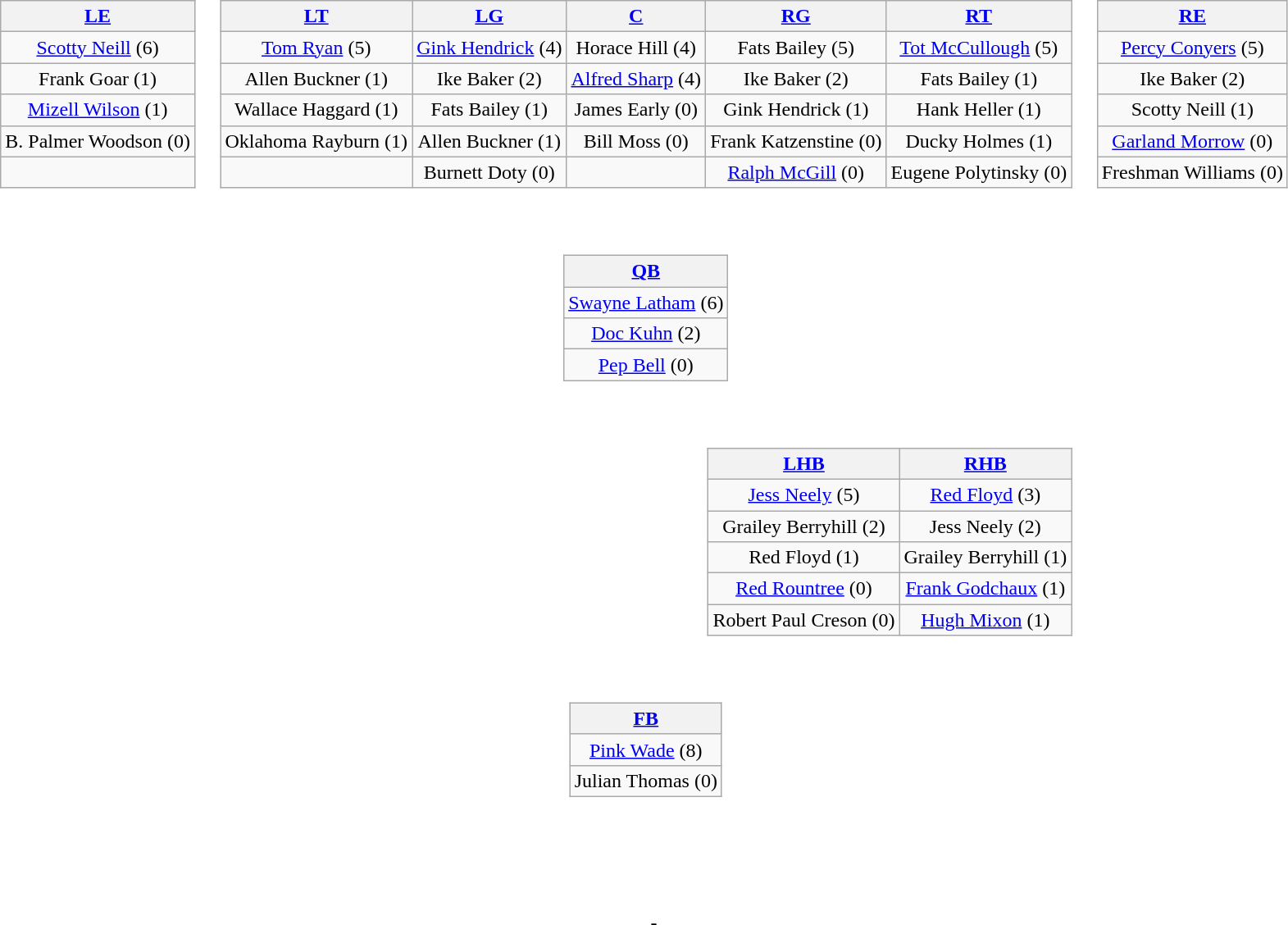<table>
<tr>
<td style="text-align:center;"><br><table style="width:100%">
<tr>
<td align="left"><br><table class="wikitable" style="text-align:center">
<tr>
<th><a href='#'>LE</a></th>
</tr>
<tr>
<td><a href='#'>Scotty Neill</a> (6)</td>
</tr>
<tr>
<td>Frank Goar (1)</td>
</tr>
<tr>
<td><a href='#'>Mizell Wilson</a> (1)</td>
</tr>
<tr>
<td>B. Palmer Woodson (0)</td>
</tr>
<tr>
<td> </td>
</tr>
</table>
</td>
<td><br><table class="wikitable" style="text-align:center">
<tr>
<th><a href='#'>LT</a></th>
<th><a href='#'>LG</a></th>
<th><a href='#'>C</a></th>
<th><a href='#'>RG</a></th>
<th><a href='#'>RT</a></th>
</tr>
<tr>
<td><a href='#'>Tom Ryan</a> (5)</td>
<td><a href='#'>Gink Hendrick</a> (4)</td>
<td>Horace Hill (4)</td>
<td>Fats Bailey (5)</td>
<td><a href='#'>Tot McCullough</a> (5)</td>
</tr>
<tr>
<td>Allen Buckner (1)</td>
<td>Ike Baker (2)</td>
<td><a href='#'>Alfred Sharp</a> (4)</td>
<td>Ike Baker (2)</td>
<td>Fats Bailey (1)</td>
</tr>
<tr>
<td>Wallace Haggard (1)</td>
<td>Fats Bailey (1)</td>
<td>James Early (0)</td>
<td>Gink Hendrick (1)</td>
<td>Hank  Heller (1)</td>
</tr>
<tr>
<td>Oklahoma Rayburn (1)</td>
<td>Allen Buckner (1)</td>
<td>Bill Moss (0)</td>
<td>Frank Katzenstine (0)</td>
<td>Ducky Holmes  (1)</td>
</tr>
<tr>
<td></td>
<td>Burnett Doty (0)</td>
<td></td>
<td><a href='#'>Ralph McGill</a> (0)</td>
<td>Eugene Polytinsky (0)</td>
</tr>
</table>
</td>
<td align="right"><br><table class="wikitable" style="text-align:center">
<tr>
<th><a href='#'>RE</a></th>
</tr>
<tr>
<td><a href='#'>Percy Conyers</a> (5)</td>
</tr>
<tr>
<td>Ike Baker (2)</td>
</tr>
<tr>
<td>Scotty Neill (1)</td>
</tr>
<tr>
<td><a href='#'>Garland Morrow</a> (0)</td>
</tr>
<tr>
<td>Freshman Williams (0)</td>
</tr>
</table>
</td>
</tr>
<tr>
<td></td>
<td align="center"><br><table class="wikitable" style="text-align:center">
<tr>
<th><a href='#'>QB</a></th>
</tr>
<tr>
<td><a href='#'>Swayne Latham</a> (6)</td>
</tr>
<tr>
<td><a href='#'>Doc Kuhn</a> (2)</td>
</tr>
<tr>
<td><a href='#'>Pep Bell</a> (0)</td>
</tr>
</table>
</td>
</tr>
<tr>
<td></td>
<td align="right"><br><table class="wikitable" style="text-align:center">
<tr>
<th><a href='#'>LHB</a></th>
<th><a href='#'>RHB</a></th>
</tr>
<tr>
<td><a href='#'>Jess Neely</a> (5)</td>
<td><a href='#'>Red Floyd</a> (3)</td>
</tr>
<tr>
<td>Grailey Berryhill (2)</td>
<td>Jess Neely (2)</td>
</tr>
<tr>
<td>Red Floyd (1)</td>
<td>Grailey Berryhill (1)</td>
</tr>
<tr>
<td><a href='#'>Red Rountree</a> (0)</td>
<td><a href='#'>Frank Godchaux</a> (1)</td>
</tr>
<tr>
<td>Robert Paul Creson (0)</td>
<td><a href='#'>Hugh Mixon</a> (1)</td>
</tr>
</table>
</td>
</tr>
<tr>
<td></td>
<td align="center"><br><table class="wikitable" style="text-align:center">
<tr>
<th><a href='#'>FB</a></th>
</tr>
<tr>
<td><a href='#'>Pink Wade</a> (8)</td>
</tr>
<tr>
<td>Julian Thomas (0)</td>
</tr>
</table>
</td>
</tr>
</table>
</td>
</tr>
<tr>
<td style="height:3em"></td>
</tr>
<tr>
<td style="text-align:center;"><br>-</td>
</tr>
</table>
